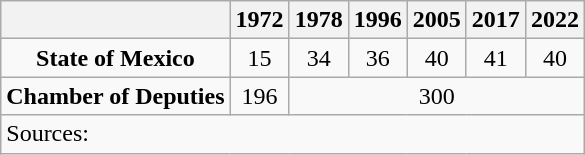<table class="wikitable" style="text-align: center">
<tr>
<th></th>
<th>1972</th>
<th>1978</th>
<th>1996</th>
<th>2005</th>
<th>2017</th>
<th>2022</th>
</tr>
<tr>
<td><strong>State of Mexico</strong></td>
<td>15</td>
<td>34</td>
<td>36</td>
<td>40</td>
<td>41</td>
<td>40</td>
</tr>
<tr>
<td><strong>Chamber of Deputies</strong></td>
<td>196</td>
<td colspan=5>300</td>
</tr>
<tr>
<td colspan=7 style="text-align: left">Sources: </td>
</tr>
</table>
